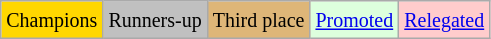<table class="wikitable">
<tr>
<td bgcolor=gold><small>Champions</small></td>
<td bgcolor=silver><small>Runners-up</small></td>
<td bgcolor=#deb678><small>Third place</small></td>
<td bgcolor="#DDFFDD"><small><a href='#'>Promoted</a></small></td>
<td bgcolor="#FFCCCC"><small><a href='#'>Relegated</a></small></td>
</tr>
</table>
